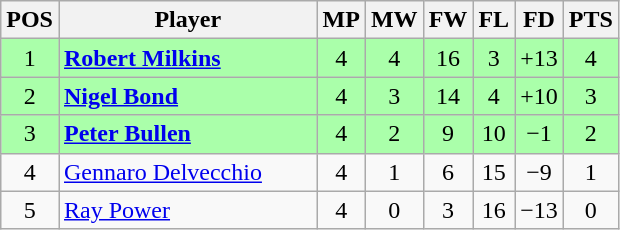<table class="wikitable" style="text-align: center;">
<tr>
<th width=20>POS</th>
<th width=165>Player</th>
<th width=20>MP</th>
<th width=20>MW</th>
<th width=20>FW</th>
<th width=20>FL</th>
<th width=20>FD</th>
<th width=20>PTS</th>
</tr>
<tr style="background:#afa;">
<td>1</td>
<td style="text-align:left;"> <strong><a href='#'>Robert Milkins</a></strong></td>
<td>4</td>
<td>4</td>
<td>16</td>
<td>3</td>
<td>+13</td>
<td>4</td>
</tr>
<tr style="background:#afa;">
<td>2</td>
<td style="text-align:left;"> <strong><a href='#'>Nigel Bond</a></strong></td>
<td>4</td>
<td>3</td>
<td>14</td>
<td>4</td>
<td>+10</td>
<td>3</td>
</tr>
<tr style="background:#afa;">
<td>3</td>
<td style="text-align:left;"> <strong><a href='#'>Peter Bullen</a></strong></td>
<td>4</td>
<td>2</td>
<td>9</td>
<td>10</td>
<td>−1</td>
<td>2</td>
</tr>
<tr>
<td>4</td>
<td style="text-align:left;"> <a href='#'>Gennaro Delvecchio</a></td>
<td>4</td>
<td>1</td>
<td>6</td>
<td>15</td>
<td>−9</td>
<td>1</td>
</tr>
<tr>
<td>5</td>
<td style="text-align:left;"> <a href='#'>Ray Power</a></td>
<td>4</td>
<td>0</td>
<td>3</td>
<td>16</td>
<td>−13</td>
<td>0</td>
</tr>
</table>
